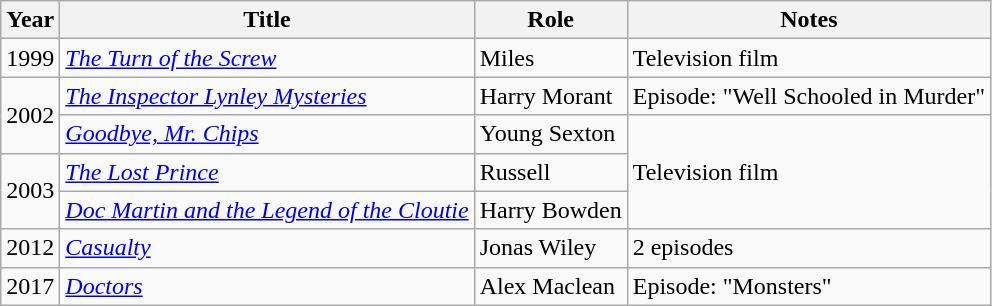<table class="wikitable unsortable">
<tr>
<th>Year</th>
<th>Title</th>
<th>Role</th>
<th class="unsortable">Notes</th>
</tr>
<tr>
<td>1999</td>
<td><em><a href='#'>The Turn of the Screw</a></em></td>
<td>Miles</td>
<td>Television film</td>
</tr>
<tr>
<td rowspan="2">2002</td>
<td><em><a href='#'>The Inspector Lynley Mysteries</a></em></td>
<td>Harry Morant</td>
<td>Episode: "Well Schooled in Murder"</td>
</tr>
<tr>
<td><em><a href='#'>Goodbye, Mr. Chips</a></em></td>
<td>Young Sexton</td>
<td rowspan="3">Television film</td>
</tr>
<tr>
<td rowspan="2">2003</td>
<td><em><a href='#'>The Lost Prince</a></em></td>
<td>Russell</td>
</tr>
<tr>
<td><em><a href='#'>Doc Martin and the Legend of the Cloutie</a></em></td>
<td>Harry Bowden</td>
</tr>
<tr>
<td>2012</td>
<td><em><a href='#'>Casualty</a></em></td>
<td>Jonas Wiley</td>
<td>2 episodes</td>
</tr>
<tr>
<td>2017</td>
<td><em><a href='#'>Doctors</a></em></td>
<td>Alex Maclean</td>
<td>Episode: "Monsters"</td>
</tr>
</table>
